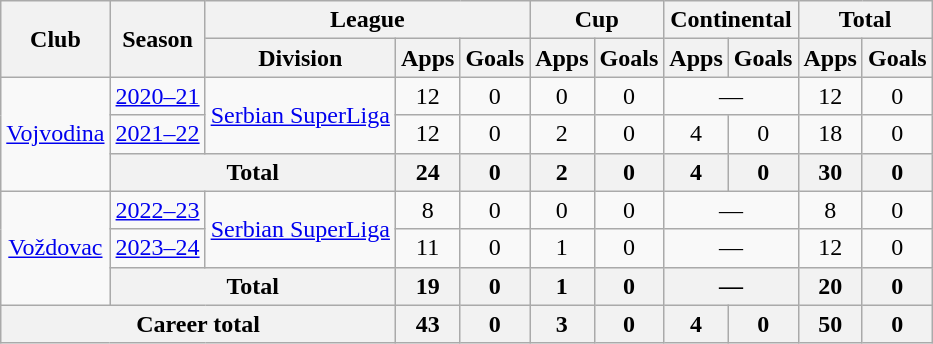<table class="wikitable" style="text-align:center">
<tr>
<th rowspan="2">Club</th>
<th rowspan="2">Season</th>
<th colspan="3">League</th>
<th colspan="2">Cup</th>
<th colspan="2">Continental</th>
<th colspan="2">Total</th>
</tr>
<tr>
<th>Division</th>
<th>Apps</th>
<th>Goals</th>
<th>Apps</th>
<th>Goals</th>
<th>Apps</th>
<th>Goals</th>
<th>Apps</th>
<th>Goals</th>
</tr>
<tr>
<td rowspan="3"><a href='#'>Vojvodina</a></td>
<td><a href='#'>2020–21</a></td>
<td rowspan="2"><a href='#'>Serbian SuperLiga</a></td>
<td>12</td>
<td>0</td>
<td>0</td>
<td>0</td>
<td colspan="2">—</td>
<td>12</td>
<td>0</td>
</tr>
<tr>
<td><a href='#'>2021–22</a></td>
<td>12</td>
<td>0</td>
<td>2</td>
<td>0</td>
<td>4</td>
<td>0</td>
<td>18</td>
<td>0</td>
</tr>
<tr>
<th colspan="2">Total</th>
<th>24</th>
<th>0</th>
<th>2</th>
<th>0</th>
<th>4</th>
<th>0</th>
<th>30</th>
<th>0</th>
</tr>
<tr>
<td rowspan="3"><a href='#'>Voždovac</a></td>
<td><a href='#'>2022–23</a></td>
<td rowspan="2"><a href='#'>Serbian SuperLiga</a></td>
<td>8</td>
<td>0</td>
<td>0</td>
<td>0</td>
<td colspan="2">—</td>
<td>8</td>
<td>0</td>
</tr>
<tr>
<td><a href='#'>2023–24</a></td>
<td>11</td>
<td>0</td>
<td>1</td>
<td>0</td>
<td colspan="2">—</td>
<td>12</td>
<td>0</td>
</tr>
<tr>
<th colspan="2">Total</th>
<th>19</th>
<th>0</th>
<th>1</th>
<th>0</th>
<th colspan="2">—</th>
<th>20</th>
<th>0</th>
</tr>
<tr>
<th colspan="3">Career total</th>
<th>43</th>
<th>0</th>
<th>3</th>
<th>0</th>
<th>4</th>
<th>0</th>
<th>50</th>
<th>0</th>
</tr>
</table>
